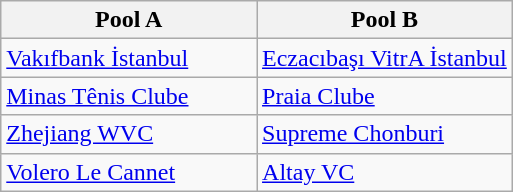<table class="wikitable">
<tr>
<th width=50%>Pool A</th>
<th width=50%>Pool B</th>
</tr>
<tr>
<td> <a href='#'>Vakıfbank İstanbul</a></td>
<td> <a href='#'>Eczacıbaşı VitrA İstanbul</a></td>
</tr>
<tr>
<td> <a href='#'>Minas Tênis Clube</a></td>
<td> <a href='#'>Praia Clube</a></td>
</tr>
<tr>
<td> <a href='#'>Zhejiang WVC</a></td>
<td> <a href='#'>Supreme Chonburi</a></td>
</tr>
<tr>
<td> <a href='#'>Volero Le Cannet</a></td>
<td> <a href='#'>Altay VC</a></td>
</tr>
</table>
